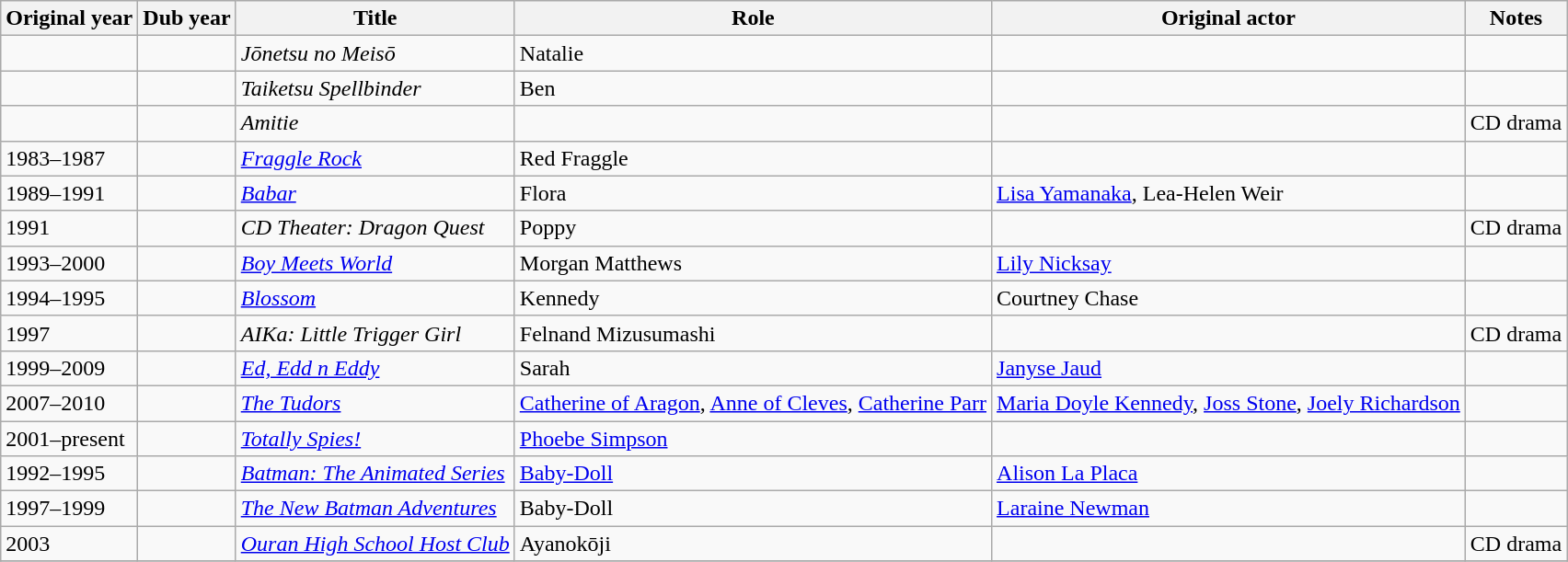<table class="wikitable sortable">
<tr>
<th>Original year</th>
<th>Dub year</th>
<th>Title</th>
<th>Role</th>
<th>Original actor</th>
<th>Notes</th>
</tr>
<tr>
<td></td>
<td></td>
<td><em>Jōnetsu no Meisō</em></td>
<td>Natalie</td>
<td></td>
<td></td>
</tr>
<tr>
<td></td>
<td></td>
<td><em>Taiketsu Spellbinder</em></td>
<td>Ben</td>
<td></td>
<td></td>
</tr>
<tr>
<td></td>
<td></td>
<td><em>Amitie</em></td>
<td></td>
<td></td>
<td>CD drama</td>
</tr>
<tr>
<td>1983–1987</td>
<td></td>
<td><em><a href='#'>Fraggle Rock</a></em></td>
<td>Red Fraggle</td>
<td></td>
<td></td>
</tr>
<tr>
<td>1989–1991</td>
<td></td>
<td><em><a href='#'>Babar</a></em></td>
<td>Flora</td>
<td><a href='#'>Lisa Yamanaka</a>, Lea-Helen Weir</td>
<td></td>
</tr>
<tr>
<td>1991</td>
<td></td>
<td><em>CD Theater: Dragon Quest</em></td>
<td>Poppy</td>
<td></td>
<td>CD drama</td>
</tr>
<tr>
<td>1993–2000</td>
<td></td>
<td><em><a href='#'>Boy Meets World</a></em></td>
<td>Morgan Matthews</td>
<td><a href='#'>Lily Nicksay</a></td>
<td></td>
</tr>
<tr>
<td>1994–1995</td>
<td></td>
<td><em><a href='#'>Blossom</a></em></td>
<td>Kennedy</td>
<td>Courtney Chase</td>
<td></td>
</tr>
<tr>
<td>1997</td>
<td></td>
<td><em>AIKa: Little Trigger Girl</em></td>
<td>Felnand Mizusumashi</td>
<td></td>
<td>CD drama</td>
</tr>
<tr>
<td>1999–2009</td>
<td></td>
<td><em><a href='#'>Ed, Edd n Eddy</a></em></td>
<td>Sarah</td>
<td><a href='#'>Janyse Jaud</a></td>
<td></td>
</tr>
<tr>
<td>2007–2010</td>
<td></td>
<td><em><a href='#'>The Tudors</a></em></td>
<td><a href='#'>Catherine of Aragon</a>, <a href='#'>Anne of Cleves</a>, <a href='#'>Catherine Parr</a></td>
<td><a href='#'>Maria Doyle Kennedy</a>, <a href='#'>Joss Stone</a>, <a href='#'>Joely Richardson</a></td>
<td></td>
</tr>
<tr>
<td>2001–present</td>
<td></td>
<td><em><a href='#'>Totally Spies!</a></em></td>
<td><a href='#'>Phoebe Simpson</a></td>
<td></td>
<td></td>
</tr>
<tr>
<td>1992–1995</td>
<td></td>
<td><em><a href='#'>Batman: The Animated Series</a></em></td>
<td><a href='#'>Baby-Doll</a></td>
<td><a href='#'>Alison La Placa</a></td>
<td></td>
</tr>
<tr>
<td>1997–1999</td>
<td></td>
<td><em><a href='#'>The New Batman Adventures</a></em></td>
<td>Baby-Doll</td>
<td><a href='#'>Laraine Newman</a></td>
<td></td>
</tr>
<tr>
<td>2003</td>
<td></td>
<td><em><a href='#'>Ouran High School Host Club</a></em></td>
<td>Ayanokōji</td>
<td></td>
<td>CD drama</td>
</tr>
<tr>
</tr>
</table>
